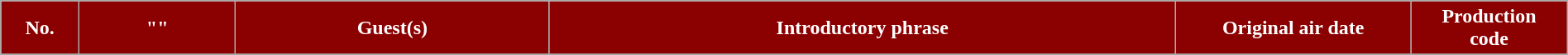<table class="wikitable plainrowheaders" style="width:100%; margin:auto;">
<tr>
<th style="background:darkRed; color:#fff; width:5%;"><abbr>No.</abbr></th>
<th style="background:darkRed; color:#fff; width:10%;">"<a href='#'></a>"</th>
<th style="background:darkRed; color:#fff; width:20%;">Guest(s)</th>
<th style="background:darkRed; color:#fff; width:40%;">Introductory phrase</th>
<th style="background:darkRed; color:#fff; width:15%;">Original air date</th>
<th style="background:darkRed; color:#fff; width:10%;">Production <br> code</th>
</tr>
<tr>
</tr>
</table>
